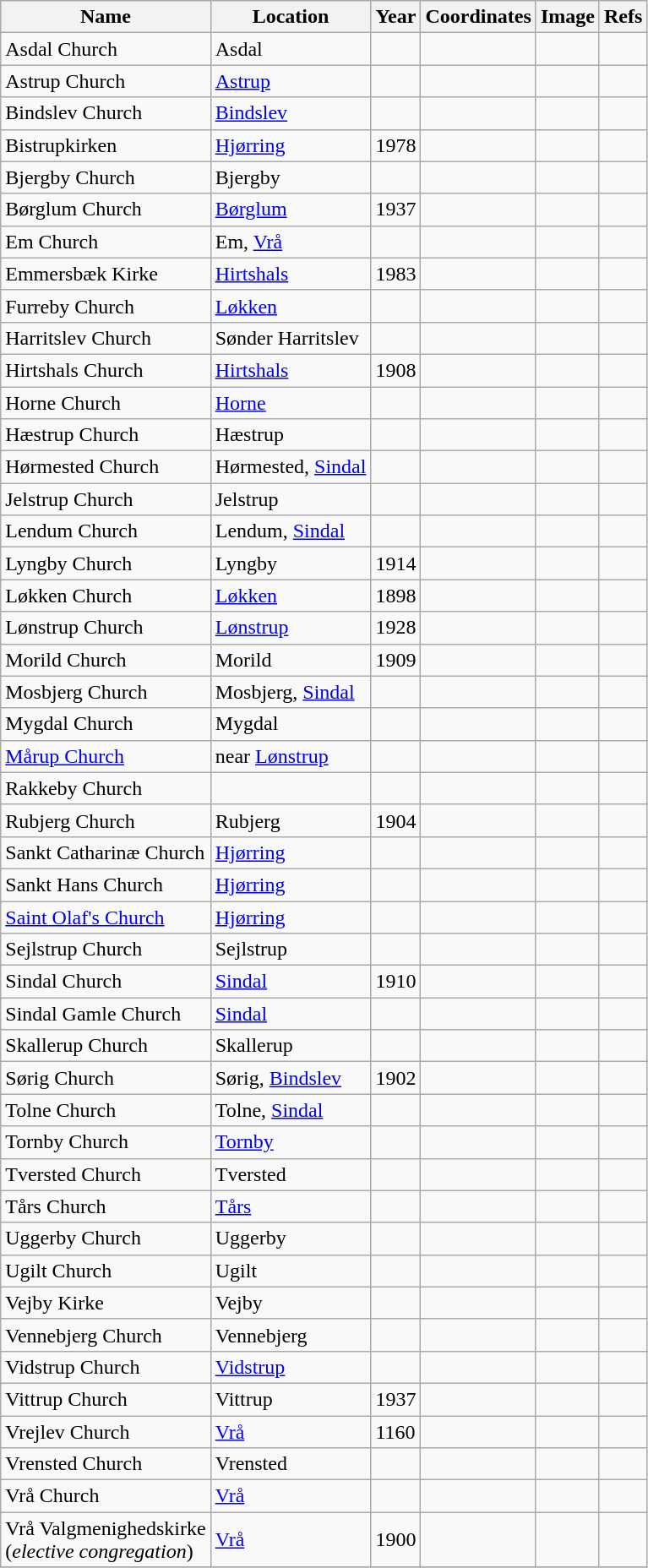<table class="wikitable sortable">
<tr>
<th>Name</th>
<th>Location</th>
<th>Year</th>
<th>Coordinates</th>
<th>Image</th>
<th>Refs</th>
</tr>
<tr>
<td>Asdal Church</td>
<td>Asdal</td>
<td></td>
<td></td>
<td></td>
<td></td>
</tr>
<tr>
<td>Astrup Church</td>
<td><a href='#'>Astrup</a></td>
<td></td>
<td></td>
<td></td>
<td></td>
</tr>
<tr>
<td>Bindslev Church</td>
<td><a href='#'>Bindslev</a></td>
<td></td>
<td></td>
<td></td>
<td></td>
</tr>
<tr>
<td>Bistrupkirken</td>
<td><a href='#'>Hjørring</a></td>
<td>1978</td>
<td></td>
<td></td>
<td></td>
</tr>
<tr>
<td>Bjergby Church</td>
<td>Bjergby</td>
<td></td>
<td></td>
<td></td>
<td></td>
</tr>
<tr>
<td>Børglum Church</td>
<td><a href='#'>Børglum</a></td>
<td>1937</td>
<td></td>
<td></td>
<td></td>
</tr>
<tr>
<td>Em Church</td>
<td>Em, <a href='#'>Vrå</a></td>
<td></td>
<td></td>
<td></td>
<td></td>
</tr>
<tr>
<td>Emmersbæk Kirke</td>
<td><a href='#'>Hirtshals</a></td>
<td>1983</td>
<td></td>
<td></td>
<td></td>
</tr>
<tr>
<td>Furreby Church</td>
<td><a href='#'>Løkken</a></td>
<td></td>
<td></td>
<td></td>
<td></td>
</tr>
<tr>
<td>Harritslev Church</td>
<td>Sønder Harritslev</td>
<td></td>
<td></td>
<td></td>
<td></td>
</tr>
<tr>
<td>Hirtshals Church</td>
<td><a href='#'>Hirtshals</a></td>
<td>1908</td>
<td></td>
<td></td>
<td></td>
</tr>
<tr>
<td>Horne Church</td>
<td><a href='#'>Horne</a></td>
<td></td>
<td></td>
<td></td>
<td></td>
</tr>
<tr>
<td>Hæstrup Church</td>
<td>Hæstrup</td>
<td></td>
<td></td>
<td></td>
<td></td>
</tr>
<tr>
<td>Hørmested Church</td>
<td>Hørmested, <a href='#'>Sindal</a></td>
<td></td>
<td></td>
<td></td>
<td></td>
</tr>
<tr>
<td>Jelstrup Church</td>
<td>Jelstrup</td>
<td></td>
<td></td>
<td></td>
<td></td>
</tr>
<tr>
<td>Lendum Church</td>
<td>Lendum, <a href='#'>Sindal</a></td>
<td></td>
<td></td>
<td></td>
<td></td>
</tr>
<tr>
<td>Lyngby Church</td>
<td>Lyngby</td>
<td>1914</td>
<td></td>
<td></td>
<td></td>
</tr>
<tr>
<td>Løkken Church</td>
<td><a href='#'>Løkken</a></td>
<td>1898</td>
<td></td>
<td></td>
<td></td>
</tr>
<tr>
<td>Lønstrup Church</td>
<td><a href='#'>Lønstrup</a></td>
<td>1928</td>
<td></td>
<td></td>
<td></td>
</tr>
<tr>
<td>Morild Church</td>
<td>Morild</td>
<td>1909</td>
<td></td>
<td></td>
<td></td>
</tr>
<tr>
<td>Mosbjerg Church</td>
<td>Mosbjerg, <a href='#'>Sindal</a></td>
<td></td>
<td></td>
<td></td>
<td></td>
</tr>
<tr>
<td>Mygdal Church</td>
<td>Mygdal</td>
<td></td>
<td></td>
<td></td>
<td></td>
</tr>
<tr>
<td><a href='#'>Mårup Church</a></td>
<td>near <a href='#'>Lønstrup</a></td>
<td></td>
<td></td>
<td></td>
<td></td>
</tr>
<tr>
<td>Rakkeby Church</td>
<td></td>
<td></td>
<td></td>
<td></td>
<td></td>
</tr>
<tr>
<td>Rubjerg Church</td>
<td>Rubjerg</td>
<td>1904</td>
<td></td>
<td></td>
<td></td>
</tr>
<tr>
<td>Sankt Catharinæ Church</td>
<td><a href='#'>Hjørring</a></td>
<td></td>
<td></td>
<td></td>
<td></td>
</tr>
<tr>
<td>Sankt Hans Church</td>
<td><a href='#'>Hjørring</a></td>
<td></td>
<td></td>
<td></td>
<td></td>
</tr>
<tr>
<td><a href='#'>Saint Olaf's Church</a></td>
<td><a href='#'>Hjørring</a></td>
<td></td>
<td></td>
<td></td>
<td></td>
</tr>
<tr>
<td>Sejlstrup Church</td>
<td>Sejlstrup</td>
<td></td>
<td></td>
<td></td>
<td></td>
</tr>
<tr>
<td>Sindal Church</td>
<td><a href='#'>Sindal</a></td>
<td>1910</td>
<td></td>
<td></td>
<td></td>
</tr>
<tr>
<td>Sindal Gamle Church</td>
<td><a href='#'>Sindal</a></td>
<td></td>
<td></td>
<td></td>
<td></td>
</tr>
<tr>
<td>Skallerup Church</td>
<td>Skallerup</td>
<td></td>
<td></td>
<td></td>
<td></td>
</tr>
<tr>
<td>Sørig Church</td>
<td>Sørig, <a href='#'>Bindslev</a></td>
<td>1902</td>
<td></td>
<td></td>
<td></td>
</tr>
<tr>
<td>Tolne Church</td>
<td>Tolne, <a href='#'>Sindal</a></td>
<td></td>
<td></td>
<td></td>
<td></td>
</tr>
<tr>
<td>Tornby Church</td>
<td><a href='#'>Tornby</a></td>
<td></td>
<td></td>
<td></td>
<td></td>
</tr>
<tr>
<td>Tversted Church</td>
<td>Tversted</td>
<td></td>
<td></td>
<td></td>
<td></td>
</tr>
<tr>
<td>Tårs Church</td>
<td><a href='#'>Tårs</a></td>
<td></td>
<td></td>
<td></td>
<td></td>
</tr>
<tr>
<td>Uggerby Church</td>
<td>Uggerby</td>
<td></td>
<td></td>
<td></td>
<td></td>
</tr>
<tr>
<td>Ugilt Church</td>
<td>Ugilt</td>
<td></td>
<td></td>
<td></td>
<td></td>
</tr>
<tr>
<td>Vejby Kirke</td>
<td>Vejby</td>
<td></td>
<td></td>
<td></td>
<td></td>
</tr>
<tr>
<td>Vennebjerg Church</td>
<td>Vennebjerg</td>
<td></td>
<td></td>
<td></td>
<td></td>
</tr>
<tr>
<td>Vidstrup Church</td>
<td><a href='#'>Vidstrup</a></td>
<td></td>
<td></td>
<td></td>
<td></td>
</tr>
<tr>
<td>Vittrup Church</td>
<td>Vittrup</td>
<td>1937</td>
<td></td>
<td></td>
<td></td>
</tr>
<tr>
<td>Vrejlev Church</td>
<td><a href='#'>Vrå</a></td>
<td>1160</td>
<td></td>
<td></td>
<td></td>
</tr>
<tr>
<td>Vrensted Church</td>
<td>Vrensted</td>
<td></td>
<td></td>
<td></td>
<td></td>
</tr>
<tr>
<td>Vrå Church</td>
<td><a href='#'>Vrå</a></td>
<td></td>
<td></td>
<td></td>
<td></td>
</tr>
<tr>
<td>Vrå Valgmenighedskirke<br>(<em>elective congregation</em>)</td>
<td><a href='#'>Vrå</a></td>
<td>1900</td>
<td></td>
<td></td>
<td></td>
</tr>
<tr>
</tr>
</table>
